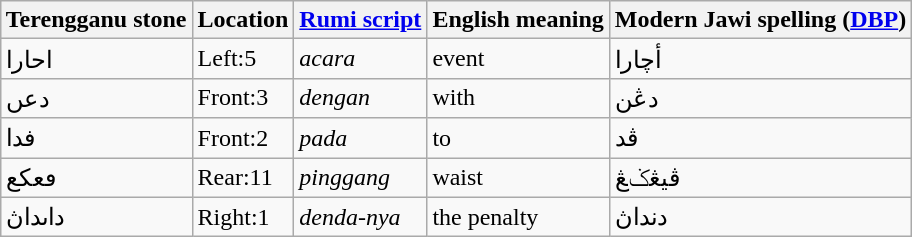<table class="wikitable" style="margin: 1em auto 1em auto;">
<tr>
<th>Terengganu stone</th>
<th>Location</th>
<th><a href='#'>Rumi script</a></th>
<th>English meaning</th>
<th>Modern Jawi spelling (<a href='#'>DBP</a>)</th>
</tr>
<tr>
<td>احارا</td>
<td>Left:5</td>
<td><em>acara</em></td>
<td>event</td>
<td>أچارا</td>
</tr>
<tr>
<td>دعں</td>
<td>Front:3</td>
<td><em>dengan</em></td>
<td>with</td>
<td>دڠن</td>
</tr>
<tr>
<td>فدا</td>
<td>Front:2</td>
<td><em>pada</em></td>
<td>to</td>
<td>ڤد</td>
</tr>
<tr>
<td>ڡعكع</td>
<td>Rear:11</td>
<td><em>pinggang</em></td>
<td>waist</td>
<td>ڤيڠݢڠ</td>
</tr>
<tr>
<td>داىداڽ</td>
<td>Right:1</td>
<td><em>denda-nya</em></td>
<td>the penalty</td>
<td>دنداڽ</td>
</tr>
</table>
